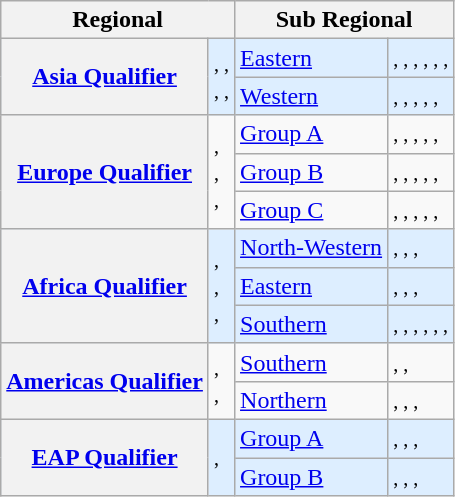<table class="wikitable">
<tr>
<th colspan=2>Regional</th>
<th colspan=2>Sub Regional</th>
</tr>
<tr style="background:#ddeeff">
<th rowspan="2"><a href='#'>Asia Qualifier</a></th>
<td rowspan=2><small>, <strong></strong>, <br>, , </small></td>
<td><a href='#'>Eastern</a></td>
<td><small>, <strong></strong>, , , , , </small></td>
</tr>
<tr style="background:#ddeeff">
<td><a href='#'>Western</a></td>
<td><small>, , <strong></strong>, , , </small></td>
</tr>
<tr>
<th Rowspan=3><a href='#'>Europe Qualifier</a></th>
<td rowspan=3><small>,  <br> ,  <br> , <strong></strong></small></td>
<td><a href='#'>Group A</a></td>
<td><small>, , , , , </small></td>
</tr>
<tr>
<td><a href='#'>Group B</a></td>
<td><small>, , , , , </small></td>
</tr>
<tr>
<td><a href='#'>Group C</a></td>
<td><small>, , , , , </small></td>
</tr>
<tr style="background:#ddeeff">
<th rowspan=3><a href='#'>Africa Qualifier</a></th>
<td Rowspan=3><small>, <br> , <strong></strong><br> , </small></td>
<td><a href='#'>North-Western</a></td>
<td><small><strong></strong>, , , </small></td>
</tr>
<tr style="background:#ddeeff">
<td><a href='#'>Eastern</a></td>
<td><small><strong></strong>, , , </small></td>
</tr>
<tr style="background:#ddeeff">
<td><a href='#'>Southern</a></td>
<td><small><strong></strong>, , , , , , </small></td>
</tr>
<tr>
<th rowspan=2><a href='#'>Americas Qualifier</a></th>
<td rowspan=2><small> <strong></strong>,  <br> ,  </small></td>
<td><a href='#'>Southern</a></td>
<td><small><strong></strong>, , </small></td>
</tr>
<tr>
<td><a href='#'>Northern</a></td>
<td><small><strong></strong>, , , </small></td>
</tr>
<tr style="background:#ddeeff">
<th rowspan=2><a href='#'>EAP Qualifier</a></th>
<td rowspan=2><small> <strong></strong>, </small> <br> <small></small></td>
<td><a href='#'>Group A</a></td>
<td><small>, , <strong></strong>, </small></td>
</tr>
<tr style="background:#ddeeff">
<td><a href='#'>Group B</a></td>
<td><small>, <strong></strong>, , </small></td>
</tr>
</table>
